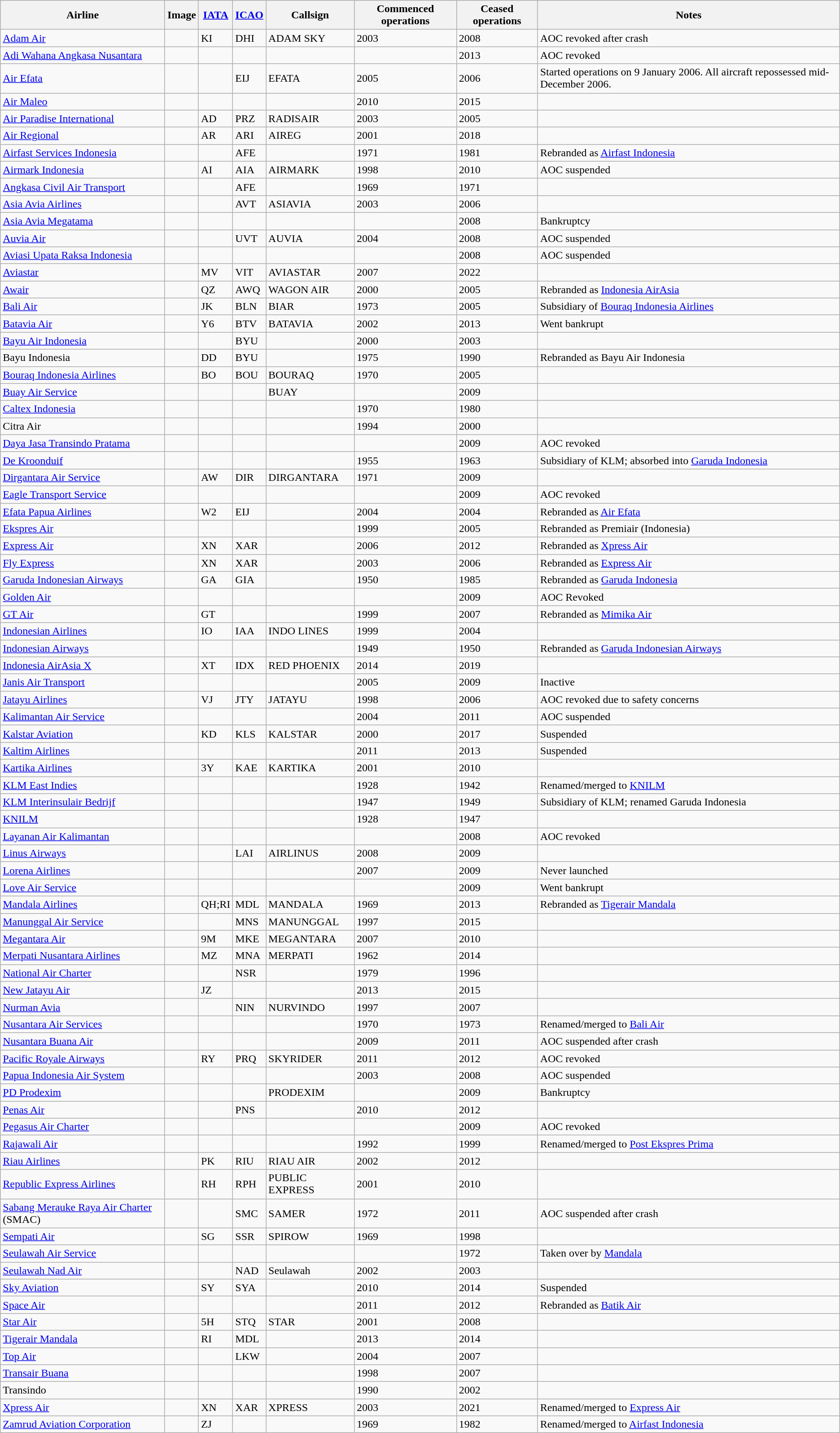<table class="wikitable sortable">
<tr valign="middle">
<th>Airline</th>
<th>Image</th>
<th><a href='#'>IATA</a></th>
<th><a href='#'>ICAO</a></th>
<th>Callsign</th>
<th>Commenced operations</th>
<th>Ceased operations</th>
<th>Notes</th>
</tr>
<tr>
<td><a href='#'>Adam Air</a></td>
<td></td>
<td>KI</td>
<td>DHI</td>
<td>ADAM SKY</td>
<td>2003</td>
<td>2008</td>
<td>AOC revoked after crash</td>
</tr>
<tr>
<td><a href='#'>Adi Wahana Angkasa Nusantara</a></td>
<td></td>
<td></td>
<td></td>
<td></td>
<td></td>
<td>2013</td>
<td>AOC revoked</td>
</tr>
<tr>
<td><a href='#'>Air Efata</a></td>
<td></td>
<td></td>
<td>EIJ</td>
<td>EFATA</td>
<td>2005</td>
<td>2006</td>
<td>Started operations on 9 January 2006. All aircraft repossessed mid-December 2006.</td>
</tr>
<tr>
<td><a href='#'>Air Maleo</a></td>
<td></td>
<td></td>
<td></td>
<td></td>
<td>2010</td>
<td>2015</td>
<td></td>
</tr>
<tr>
<td><a href='#'>Air Paradise International</a></td>
<td></td>
<td>AD</td>
<td>PRZ</td>
<td>RADISAIR</td>
<td>2003</td>
<td>2005</td>
<td></td>
</tr>
<tr>
<td><a href='#'>Air Regional</a></td>
<td></td>
<td>AR</td>
<td>ARI</td>
<td>AIREG</td>
<td>2001</td>
<td>2018</td>
<td></td>
</tr>
<tr>
<td><a href='#'>Airfast Services Indonesia</a></td>
<td></td>
<td></td>
<td>AFE</td>
<td></td>
<td>1971</td>
<td>1981</td>
<td>Rebranded as <a href='#'>Airfast Indonesia</a></td>
</tr>
<tr>
<td><a href='#'>Airmark Indonesia</a></td>
<td></td>
<td>AI</td>
<td>AIA</td>
<td>AIRMARK</td>
<td>1998</td>
<td>2010</td>
<td>AOC suspended</td>
</tr>
<tr>
<td><a href='#'>Angkasa Civil Air Transport</a></td>
<td></td>
<td></td>
<td>AFE</td>
<td></td>
<td>1969</td>
<td>1971</td>
<td></td>
</tr>
<tr>
<td><a href='#'>Asia Avia Airlines</a></td>
<td></td>
<td></td>
<td>AVT</td>
<td>ASIAVIA</td>
<td>2003</td>
<td>2006</td>
<td></td>
</tr>
<tr>
<td><a href='#'>Asia Avia Megatama</a></td>
<td></td>
<td></td>
<td></td>
<td></td>
<td></td>
<td>2008</td>
<td>Bankruptcy</td>
</tr>
<tr>
<td><a href='#'>Auvia Air</a></td>
<td></td>
<td></td>
<td>UVT</td>
<td>AUVIA</td>
<td>2004</td>
<td>2008</td>
<td>AOC suspended</td>
</tr>
<tr>
<td><a href='#'>Aviasi Upata Raksa Indonesia</a></td>
<td></td>
<td></td>
<td></td>
<td></td>
<td></td>
<td>2008</td>
<td>AOC suspended</td>
</tr>
<tr>
<td><a href='#'>Aviastar</a></td>
<td></td>
<td>MV</td>
<td>VIT</td>
<td>AVIASTAR</td>
<td>2007</td>
<td>2022</td>
</tr>
<tr>
<td><a href='#'>Awair</a></td>
<td></td>
<td>QZ</td>
<td>AWQ</td>
<td>WAGON AIR</td>
<td>2000</td>
<td>2005</td>
<td>Rebranded as <a href='#'>Indonesia AirAsia</a></td>
</tr>
<tr>
<td><a href='#'>Bali Air</a></td>
<td></td>
<td>JK</td>
<td>BLN</td>
<td>BIAR</td>
<td>1973</td>
<td>2005</td>
<td>Subsidiary of <a href='#'>Bouraq Indonesia Airlines</a></td>
</tr>
<tr>
<td><a href='#'>Batavia Air</a></td>
<td></td>
<td>Y6</td>
<td>BTV</td>
<td>BATAVIA</td>
<td>2002</td>
<td>2013</td>
<td>Went bankrupt</td>
</tr>
<tr>
<td><a href='#'>Bayu Air Indonesia</a></td>
<td></td>
<td></td>
<td>BYU</td>
<td></td>
<td>2000</td>
<td>2003</td>
<td></td>
</tr>
<tr>
<td>Bayu Indonesia</td>
<td></td>
<td>DD</td>
<td>BYU</td>
<td></td>
<td>1975</td>
<td>1990</td>
<td>Rebranded as Bayu Air Indonesia</td>
</tr>
<tr>
<td><a href='#'>Bouraq Indonesia Airlines</a></td>
<td></td>
<td>BO</td>
<td>BOU</td>
<td>BOURAQ</td>
<td>1970</td>
<td>2005</td>
<td></td>
</tr>
<tr>
<td><a href='#'>Buay Air Service</a></td>
<td></td>
<td></td>
<td></td>
<td>BUAY</td>
<td></td>
<td>2009</td>
<td></td>
</tr>
<tr>
<td><a href='#'>Caltex Indonesia</a></td>
<td></td>
<td></td>
<td></td>
<td></td>
<td>1970</td>
<td>1980</td>
<td></td>
</tr>
<tr>
<td>Citra Air</td>
<td></td>
<td></td>
<td></td>
<td></td>
<td>1994</td>
<td>2000</td>
<td></td>
</tr>
<tr>
<td><a href='#'>Daya Jasa Transindo Pratama</a></td>
<td></td>
<td></td>
<td></td>
<td></td>
<td></td>
<td>2009</td>
<td>AOC revoked</td>
</tr>
<tr>
<td><a href='#'>De Kroonduif</a></td>
<td></td>
<td></td>
<td></td>
<td></td>
<td>1955</td>
<td>1963</td>
<td>Subsidiary of KLM; absorbed into <a href='#'>Garuda Indonesia</a></td>
</tr>
<tr>
<td><a href='#'>Dirgantara Air Service</a></td>
<td></td>
<td>AW</td>
<td>DIR</td>
<td>DIRGANTARA</td>
<td>1971</td>
<td>2009</td>
<td></td>
</tr>
<tr>
<td><a href='#'>Eagle Transport Service</a></td>
<td></td>
<td></td>
<td></td>
<td></td>
<td></td>
<td>2009</td>
<td>AOC revoked</td>
</tr>
<tr>
<td><a href='#'>Efata Papua Airlines</a></td>
<td></td>
<td>W2</td>
<td>EIJ</td>
<td></td>
<td>2004</td>
<td>2004</td>
<td>Rebranded as <a href='#'>Air Efata</a></td>
</tr>
<tr>
<td><a href='#'>Ekspres Air</a></td>
<td></td>
<td></td>
<td></td>
<td></td>
<td>1999</td>
<td>2005</td>
<td>Rebranded as Premiair (Indonesia)</td>
</tr>
<tr>
<td><a href='#'>Express Air</a></td>
<td></td>
<td>XN</td>
<td>XAR</td>
<td></td>
<td>2006</td>
<td>2012</td>
<td>Rebranded as <a href='#'>Xpress Air</a></td>
</tr>
<tr>
<td><a href='#'>Fly Express</a></td>
<td></td>
<td>XN</td>
<td>XAR</td>
<td></td>
<td>2003</td>
<td>2006</td>
<td>Rebranded as <a href='#'>Express Air</a></td>
</tr>
<tr>
<td><a href='#'>Garuda Indonesian Airways</a></td>
<td></td>
<td>GA</td>
<td>GIA</td>
<td></td>
<td>1950</td>
<td>1985</td>
<td>Rebranded as <a href='#'>Garuda Indonesia</a></td>
</tr>
<tr>
<td><a href='#'>Golden Air</a></td>
<td></td>
<td></td>
<td></td>
<td></td>
<td></td>
<td>2009</td>
<td>AOC Revoked</td>
</tr>
<tr>
<td><a href='#'>GT Air</a></td>
<td></td>
<td>GT</td>
<td></td>
<td></td>
<td>1999</td>
<td>2007</td>
<td>Rebranded as <a href='#'>Mimika Air</a></td>
</tr>
<tr>
<td><a href='#'>Indonesian Airlines</a></td>
<td></td>
<td>IO</td>
<td>IAA</td>
<td>INDO LINES</td>
<td>1999</td>
<td>2004</td>
<td></td>
</tr>
<tr>
<td><a href='#'>Indonesian Airways</a></td>
<td></td>
<td></td>
<td></td>
<td></td>
<td>1949</td>
<td>1950</td>
<td>Rebranded as <a href='#'>Garuda Indonesian Airways</a></td>
</tr>
<tr>
<td><a href='#'>Indonesia AirAsia X</a></td>
<td></td>
<td>XT</td>
<td>IDX</td>
<td>RED PHOENIX</td>
<td>2014</td>
<td>2019</td>
<td></td>
</tr>
<tr>
<td><a href='#'>Janis Air Transport</a></td>
<td></td>
<td></td>
<td></td>
<td></td>
<td>2005</td>
<td>2009</td>
<td>Inactive</td>
</tr>
<tr>
<td><a href='#'>Jatayu Airlines</a></td>
<td></td>
<td>VJ</td>
<td>JTY</td>
<td>JATAYU</td>
<td>1998</td>
<td>2006</td>
<td>AOC revoked due to safety concerns</td>
</tr>
<tr>
<td><a href='#'>Kalimantan Air Service</a></td>
<td></td>
<td></td>
<td></td>
<td></td>
<td>2004</td>
<td>2011</td>
<td>AOC suspended</td>
</tr>
<tr>
<td><a href='#'>Kalstar Aviation</a></td>
<td></td>
<td>KD</td>
<td>KLS</td>
<td>KALSTAR</td>
<td>2000</td>
<td>2017</td>
<td>Suspended</td>
</tr>
<tr>
<td><a href='#'>Kaltim Airlines</a></td>
<td></td>
<td></td>
<td></td>
<td></td>
<td>2011</td>
<td>2013</td>
<td>Suspended</td>
</tr>
<tr>
<td><a href='#'>Kartika Airlines</a></td>
<td></td>
<td>3Y</td>
<td>KAE</td>
<td>KARTIKA</td>
<td>2001</td>
<td>2010</td>
<td></td>
</tr>
<tr>
<td><a href='#'>KLM East Indies</a></td>
<td></td>
<td></td>
<td></td>
<td></td>
<td>1928</td>
<td>1942</td>
<td>Renamed/merged to <a href='#'>KNILM</a></td>
</tr>
<tr>
<td><a href='#'>KLM Interinsulair Bedrijf</a></td>
<td></td>
<td></td>
<td></td>
<td></td>
<td>1947</td>
<td>1949</td>
<td>Subsidiary of KLM; renamed Garuda Indonesia</td>
</tr>
<tr>
<td><a href='#'>KNILM</a></td>
<td></td>
<td></td>
<td></td>
<td></td>
<td>1928</td>
<td>1947</td>
<td></td>
</tr>
<tr>
<td><a href='#'>Layanan Air Kalimantan</a></td>
<td></td>
<td></td>
<td></td>
<td></td>
<td></td>
<td>2008</td>
<td>AOC revoked</td>
</tr>
<tr>
<td><a href='#'>Linus Airways</a></td>
<td></td>
<td></td>
<td>LAI</td>
<td>AIRLINUS</td>
<td>2008</td>
<td>2009</td>
<td></td>
</tr>
<tr>
<td><a href='#'>Lorena Airlines</a></td>
<td></td>
<td></td>
<td></td>
<td></td>
<td>2007</td>
<td>2009</td>
<td>Never launched</td>
</tr>
<tr>
<td><a href='#'>Love Air Service</a></td>
<td></td>
<td></td>
<td></td>
<td></td>
<td></td>
<td>2009</td>
<td>Went bankrupt</td>
</tr>
<tr>
<td><a href='#'>Mandala Airlines</a></td>
<td></td>
<td>QH;RI</td>
<td>MDL</td>
<td>MANDALA</td>
<td>1969</td>
<td>2013</td>
<td>Rebranded as <a href='#'>Tigerair Mandala</a></td>
</tr>
<tr>
<td><a href='#'>Manunggal Air Service</a></td>
<td></td>
<td></td>
<td>MNS</td>
<td>MANUNGGAL</td>
<td>1997</td>
<td>2015</td>
<td></td>
</tr>
<tr>
<td><a href='#'>Megantara Air</a></td>
<td></td>
<td>9M</td>
<td>MKE</td>
<td>MEGANTARA</td>
<td>2007</td>
<td>2010</td>
<td></td>
</tr>
<tr>
<td><a href='#'>Merpati Nusantara Airlines</a></td>
<td></td>
<td>MZ</td>
<td>MNA</td>
<td>MERPATI</td>
<td>1962</td>
<td>2014</td>
<td></td>
</tr>
<tr>
<td><a href='#'>National Air Charter</a></td>
<td></td>
<td></td>
<td>NSR</td>
<td></td>
<td>1979</td>
<td>1996</td>
<td></td>
</tr>
<tr>
<td><a href='#'>New Jatayu Air</a></td>
<td></td>
<td>JZ</td>
<td></td>
<td></td>
<td>2013</td>
<td>2015</td>
<td></td>
</tr>
<tr>
<td><a href='#'>Nurman Avia</a></td>
<td></td>
<td></td>
<td>NIN</td>
<td>NURVINDO</td>
<td>1997</td>
<td>2007</td>
<td></td>
</tr>
<tr>
<td><a href='#'>Nusantara Air Services</a></td>
<td></td>
<td></td>
<td></td>
<td></td>
<td>1970</td>
<td>1973</td>
<td>Renamed/merged to <a href='#'>Bali Air</a></td>
</tr>
<tr>
<td><a href='#'>Nusantara Buana Air</a></td>
<td></td>
<td></td>
<td></td>
<td></td>
<td>2009</td>
<td>2011</td>
<td>AOC suspended after crash</td>
</tr>
<tr>
<td><a href='#'>Pacific Royale Airways</a></td>
<td></td>
<td>RY</td>
<td>PRQ</td>
<td>SKYRIDER</td>
<td>2011</td>
<td>2012</td>
<td>AOC revoked</td>
</tr>
<tr>
<td><a href='#'>Papua Indonesia Air System</a></td>
<td></td>
<td></td>
<td></td>
<td></td>
<td>2003</td>
<td>2008</td>
<td>AOC suspended</td>
</tr>
<tr>
<td><a href='#'>PD Prodexim</a></td>
<td></td>
<td></td>
<td></td>
<td>PRODEXIM</td>
<td></td>
<td>2009</td>
<td>Bankruptcy</td>
</tr>
<tr>
<td><a href='#'>Penas Air</a></td>
<td></td>
<td></td>
<td>PNS</td>
<td></td>
<td>2010</td>
<td>2012</td>
<td></td>
</tr>
<tr>
<td><a href='#'>Pegasus Air Charter</a></td>
<td></td>
<td></td>
<td></td>
<td></td>
<td></td>
<td>2009</td>
<td>AOC revoked</td>
</tr>
<tr>
<td><a href='#'>Rajawali Air</a></td>
<td></td>
<td></td>
<td></td>
<td></td>
<td>1992</td>
<td>1999</td>
<td>Renamed/merged to <a href='#'>Post Ekspres Prima</a></td>
</tr>
<tr>
<td><a href='#'>Riau Airlines</a></td>
<td></td>
<td>PK</td>
<td>RIU</td>
<td>RIAU AIR</td>
<td>2002</td>
<td>2012</td>
<td></td>
</tr>
<tr>
<td><a href='#'>Republic Express Airlines</a></td>
<td></td>
<td>RH</td>
<td>RPH</td>
<td>PUBLIC EXPRESS</td>
<td>2001</td>
<td>2010</td>
<td></td>
</tr>
<tr>
<td><a href='#'>Sabang Merauke Raya Air Charter</a> (SMAC)</td>
<td></td>
<td></td>
<td>SMC</td>
<td>SAMER</td>
<td>1972</td>
<td>2011</td>
<td>AOC suspended after crash</td>
</tr>
<tr>
<td><a href='#'>Sempati Air</a></td>
<td></td>
<td>SG</td>
<td>SSR</td>
<td>SPIROW</td>
<td>1969</td>
<td>1998</td>
<td></td>
</tr>
<tr>
<td><a href='#'>Seulawah Air Service</a></td>
<td></td>
<td></td>
<td></td>
<td></td>
<td></td>
<td>1972</td>
<td>Taken over by <a href='#'>Mandala</a></td>
</tr>
<tr>
<td><a href='#'>Seulawah Nad Air</a></td>
<td></td>
<td></td>
<td>NAD</td>
<td>Seulawah</td>
<td>2002</td>
<td>2003</td>
<td></td>
</tr>
<tr>
<td><a href='#'>Sky Aviation</a></td>
<td></td>
<td>SY</td>
<td>SYA</td>
<td></td>
<td>2010</td>
<td>2014</td>
<td>Suspended</td>
</tr>
<tr>
<td><a href='#'>Space Air</a></td>
<td></td>
<td></td>
<td></td>
<td></td>
<td>2011</td>
<td>2012</td>
<td>Rebranded as <a href='#'>Batik Air</a></td>
</tr>
<tr>
<td><a href='#'>Star Air</a></td>
<td></td>
<td>5H</td>
<td>STQ</td>
<td>STAR</td>
<td>2001</td>
<td>2008</td>
<td></td>
</tr>
<tr>
<td><a href='#'>Tigerair Mandala</a></td>
<td></td>
<td>RI</td>
<td>MDL</td>
<td></td>
<td>2013</td>
<td>2014</td>
<td></td>
</tr>
<tr>
<td><a href='#'>Top Air </a></td>
<td></td>
<td></td>
<td>LKW</td>
<td></td>
<td>2004</td>
<td>2007</td>
<td></td>
</tr>
<tr>
<td><a href='#'>Transair Buana</a></td>
<td></td>
<td></td>
<td></td>
<td></td>
<td>1998</td>
<td>2007</td>
<td></td>
</tr>
<tr>
<td>Transindo</td>
<td></td>
<td></td>
<td></td>
<td></td>
<td>1990</td>
<td>2002</td>
<td></td>
</tr>
<tr>
<td><a href='#'>Xpress Air</a></td>
<td></td>
<td>XN</td>
<td>XAR</td>
<td>XPRESS</td>
<td>2003</td>
<td>2021</td>
<td>Renamed/merged to <a href='#'>Express Air</a></td>
</tr>
<tr>
<td><a href='#'>Zamrud Aviation Corporation</a></td>
<td></td>
<td>ZJ</td>
<td></td>
<td></td>
<td>1969</td>
<td>1982</td>
<td>Renamed/merged to <a href='#'>Airfast Indonesia</a></td>
</tr>
</table>
